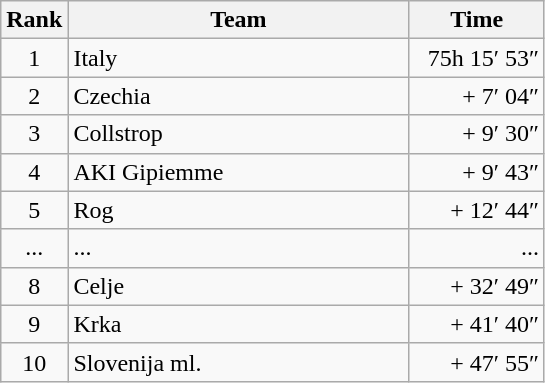<table class="wikitable">
<tr>
<th>Rank</th>
<th>Team</th>
<th>Time</th>
</tr>
<tr>
<td align=center>1</td>
<td width=220> Italy</td>
<td width=83 align=right>75h 15′ 53″</td>
</tr>
<tr>
<td align=center>2</td>
<td> Czechia</td>
<td align=right>+ 7′ 04″</td>
</tr>
<tr>
<td align=center>3</td>
<td> Collstrop</td>
<td align=right>+ 9′ 30″</td>
</tr>
<tr>
<td align=center>4</td>
<td> AKI Gipiemme</td>
<td align=right>+ 9′ 43″</td>
</tr>
<tr>
<td align=center>5</td>
<td> Rog</td>
<td align=right>+ 12′ 44″</td>
</tr>
<tr>
<td align=center>...</td>
<td width=190>...</td>
<td align=right>...</td>
</tr>
<tr>
<td align=center>8</td>
<td> Celje</td>
<td align=right>+ 32′ 49″</td>
</tr>
<tr>
<td align=center>9</td>
<td> Krka</td>
<td align=right>+ 41′ 40″</td>
</tr>
<tr>
<td align=center>10</td>
<td> Slovenija ml.</td>
<td align=right>+ 47′ 55″</td>
</tr>
</table>
